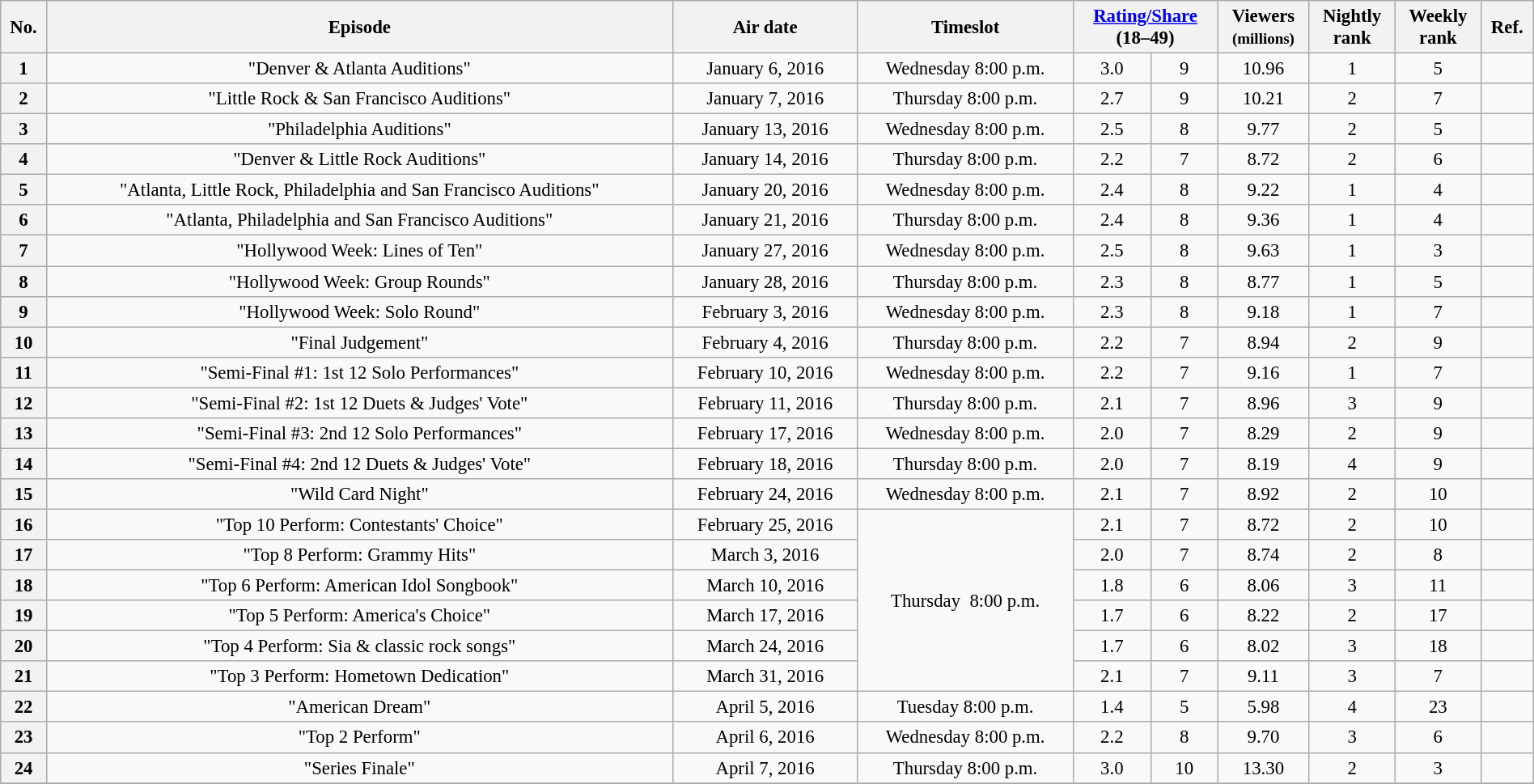<table class="wikitable" style="text-align:center; font-size:95%; width: 100%">
<tr>
<th>No.</th>
<th>Episode</th>
<th>Air date</th>
<th>Timeslot</th>
<th colspan=2><a href='#'>Rating/Share</a><br>(18–49)</th>
<th>Viewers<br><small>(millions)</small></th>
<th>Nightly<br>rank</th>
<th>Weekly<br>rank</th>
<th>Ref.</th>
</tr>
<tr>
<th>1</th>
<td>"Denver & Atlanta Auditions"</td>
<td>January 6, 2016</td>
<td>Wednesday 8:00 p.m.</td>
<td>3.0</td>
<td>9</td>
<td>10.96</td>
<td>1</td>
<td>5</td>
<td></td>
</tr>
<tr>
<th>2</th>
<td>"Little Rock & San Francisco Auditions"</td>
<td>January 7, 2016</td>
<td>Thursday 8:00 p.m.</td>
<td>2.7</td>
<td>9</td>
<td>10.21</td>
<td>2</td>
<td>7</td>
<td></td>
</tr>
<tr>
<th>3</th>
<td>"Philadelphia Auditions"</td>
<td>January 13, 2016</td>
<td>Wednesday 8:00 p.m.</td>
<td>2.5</td>
<td>8</td>
<td>9.77</td>
<td>2</td>
<td>5</td>
<td></td>
</tr>
<tr>
<th>4</th>
<td>"Denver & Little Rock Auditions"</td>
<td>January 14, 2016</td>
<td>Thursday 8:00 p.m.</td>
<td>2.2</td>
<td>7</td>
<td>8.72</td>
<td>2</td>
<td>6</td>
<td></td>
</tr>
<tr>
<th>5</th>
<td>"Atlanta, Little Rock, Philadelphia and San Francisco Auditions"</td>
<td>January 20, 2016</td>
<td>Wednesday 8:00 p.m.</td>
<td>2.4</td>
<td>8</td>
<td>9.22</td>
<td>1</td>
<td>4</td>
<td></td>
</tr>
<tr>
<th>6</th>
<td>"Atlanta, Philadelphia and San Francisco Auditions"</td>
<td>January 21, 2016</td>
<td>Thursday 8:00 p.m.</td>
<td>2.4</td>
<td>8</td>
<td>9.36</td>
<td>1</td>
<td>4</td>
<td></td>
</tr>
<tr>
<th>7</th>
<td>"Hollywood Week: Lines of Ten"</td>
<td>January 27, 2016</td>
<td>Wednesday 8:00 p.m.</td>
<td>2.5</td>
<td>8</td>
<td>9.63</td>
<td>1</td>
<td>3</td>
<td></td>
</tr>
<tr>
<th>8</th>
<td>"Hollywood Week: Group Rounds"</td>
<td>January 28, 2016</td>
<td>Thursday 8:00 p.m.</td>
<td>2.3</td>
<td>8</td>
<td>8.77</td>
<td>1</td>
<td>5</td>
<td></td>
</tr>
<tr>
<th>9</th>
<td>"Hollywood Week: Solo Round"</td>
<td>February 3, 2016</td>
<td>Wednesday 8:00 p.m.</td>
<td>2.3</td>
<td>8</td>
<td>9.18</td>
<td>1</td>
<td>7</td>
<td></td>
</tr>
<tr>
<th>10</th>
<td>"Final Judgement"</td>
<td>February 4, 2016</td>
<td>Thursday 8:00 p.m.</td>
<td>2.2</td>
<td>7</td>
<td>8.94</td>
<td>2</td>
<td>9</td>
<td></td>
</tr>
<tr>
<th>11</th>
<td>"Semi-Final #1: 1st 12 Solo Performances"</td>
<td>February 10, 2016</td>
<td>Wednesday 8:00 p.m.</td>
<td>2.2</td>
<td>7</td>
<td>9.16</td>
<td>1</td>
<td>7</td>
<td></td>
</tr>
<tr>
<th>12</th>
<td>"Semi-Final #2: 1st 12 Duets & Judges' Vote"</td>
<td>February 11, 2016</td>
<td>Thursday 8:00 p.m.</td>
<td>2.1</td>
<td>7</td>
<td>8.96</td>
<td>3</td>
<td>9</td>
<td></td>
</tr>
<tr>
<th>13</th>
<td>"Semi-Final #3: 2nd 12 Solo Performances"</td>
<td>February 17, 2016</td>
<td>Wednesday 8:00 p.m.</td>
<td>2.0</td>
<td>7</td>
<td>8.29</td>
<td>2</td>
<td>9</td>
<td></td>
</tr>
<tr>
<th>14</th>
<td>"Semi-Final #4: 2nd 12 Duets & Judges' Vote"</td>
<td>February 18, 2016</td>
<td>Thursday 8:00 p.m.</td>
<td>2.0</td>
<td>7</td>
<td>8.19</td>
<td>4</td>
<td>9</td>
<td></td>
</tr>
<tr>
<th>15</th>
<td>"Wild Card Night"</td>
<td>February 24, 2016</td>
<td>Wednesday 8:00 p.m.</td>
<td>2.1</td>
<td>7</td>
<td>8.92</td>
<td>2</td>
<td>10</td>
<td></td>
</tr>
<tr>
<th>16</th>
<td>"Top 10 Perform: Contestants' Choice"</td>
<td>February 25, 2016</td>
<td rowspan="6">Thursday  8:00 p.m.</td>
<td>2.1</td>
<td>7</td>
<td>8.72</td>
<td>2</td>
<td>10</td>
<td></td>
</tr>
<tr>
<th>17</th>
<td>"Top 8 Perform: Grammy Hits"</td>
<td>March 3, 2016</td>
<td>2.0</td>
<td>7</td>
<td>8.74</td>
<td>2</td>
<td>8</td>
<td></td>
</tr>
<tr>
<th>18</th>
<td>"Top 6 Perform: American Idol Songbook"</td>
<td>March 10, 2016</td>
<td>1.8</td>
<td>6</td>
<td>8.06</td>
<td>3</td>
<td>11</td>
<td></td>
</tr>
<tr>
<th>19</th>
<td>"Top 5 Perform: America's Choice"</td>
<td>March 17, 2016</td>
<td>1.7</td>
<td>6</td>
<td>8.22</td>
<td>2</td>
<td>17</td>
<td></td>
</tr>
<tr>
<th>20</th>
<td>"Top 4 Perform: Sia & classic rock songs"</td>
<td>March 24, 2016</td>
<td>1.7</td>
<td>6</td>
<td>8.02</td>
<td>3</td>
<td>18</td>
<td></td>
</tr>
<tr>
<th>21</th>
<td>"Top 3 Perform: Hometown Dedication"</td>
<td>March 31, 2016</td>
<td>2.1</td>
<td>7</td>
<td>9.11</td>
<td>3</td>
<td>7</td>
<td></td>
</tr>
<tr>
<th>22</th>
<td>"American Dream"</td>
<td>April 5, 2016</td>
<td>Tuesday 8:00 p.m.</td>
<td>1.4</td>
<td>5</td>
<td>5.98</td>
<td>4</td>
<td>23</td>
<td></td>
</tr>
<tr>
<th>23</th>
<td>"Top 2 Perform"</td>
<td>April 6, 2016</td>
<td>Wednesday 8:00 p.m.</td>
<td>2.2</td>
<td>8</td>
<td>9.70</td>
<td>3</td>
<td>6</td>
<td></td>
</tr>
<tr>
<th>24</th>
<td>"Series Finale"</td>
<td>April 7, 2016</td>
<td>Thursday 8:00 p.m.</td>
<td>3.0</td>
<td>10</td>
<td>13.30</td>
<td>2</td>
<td>3</td>
<td></td>
</tr>
<tr>
</tr>
</table>
